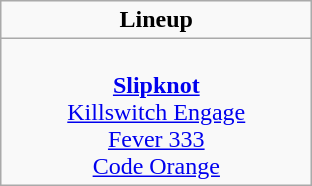<table class="wikitable">
<tr>
<td colspan="3" style="text-align:center;"><strong>Lineup</strong></td>
</tr>
<tr>
<td style="text-align:center; vertical-align:top; width:200px;"><br><strong><a href='#'>Slipknot</a></strong><br>
<a href='#'>Killswitch Engage</a><br>
<a href='#'>Fever 333</a><br>
<a href='#'>Code Orange</a><br></td>
</tr>
</table>
